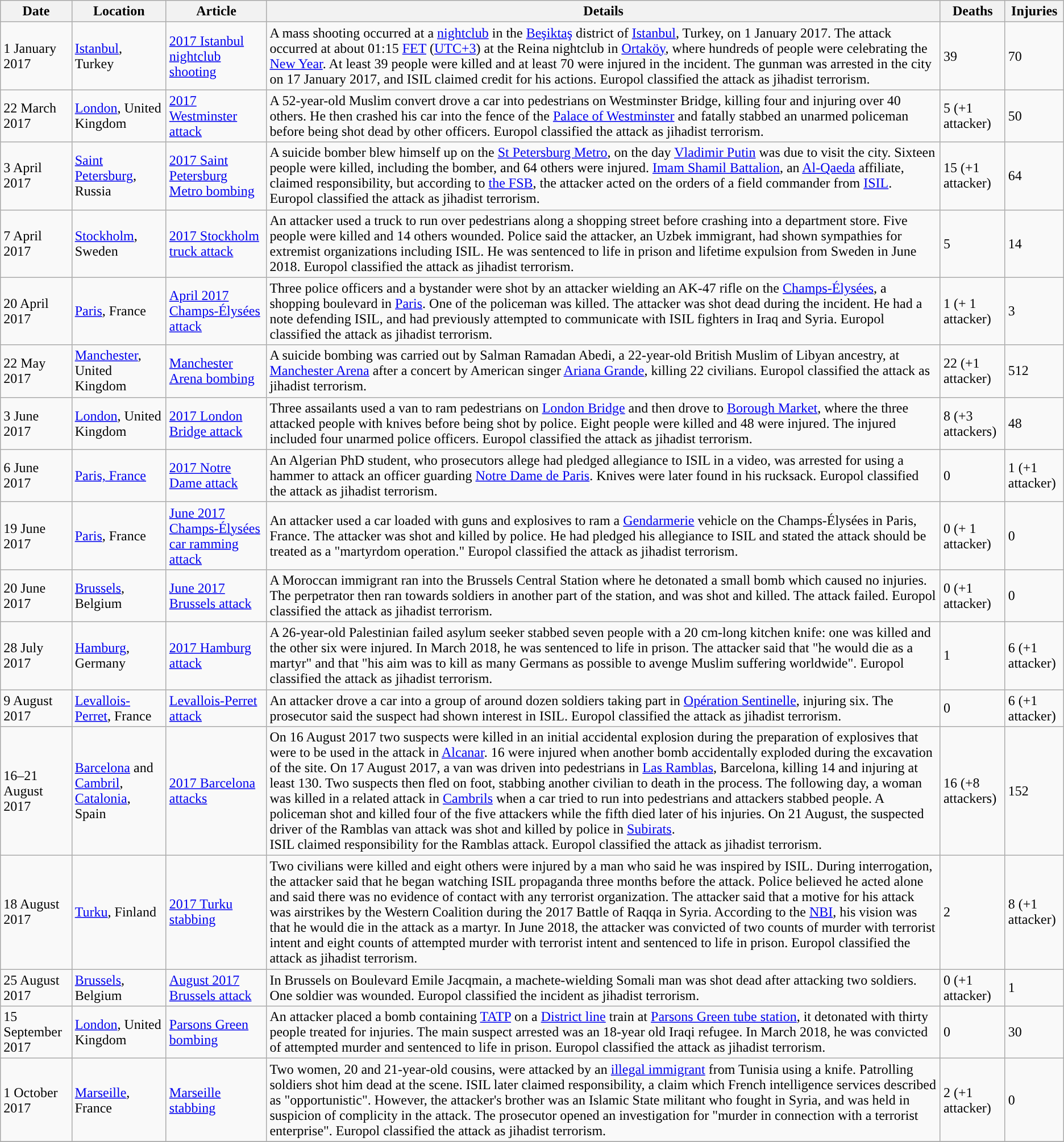<table class="wikitable ">
<tr>
<th>Date</th>
<th>Location</th>
<th>Article</th>
<th>Details</th>
<th>Deaths</th>
<th>Injuries</th>
</tr>
<tr>
<td>1 January 2017</td>
<td> <a href='#'>Istanbul</a>, Turkey</td>
<td><a href='#'>2017 Istanbul nightclub shooting</a></td>
<td>A mass shooting occurred at a <a href='#'>nightclub</a> in the <a href='#'>Beşiktaş</a> district of <a href='#'>Istanbul</a>, Turkey, on 1 January 2017. The attack occurred at about 01:15 <a href='#'>FET</a> (<a href='#'>UTC+3</a>) at the Reina nightclub in <a href='#'>Ortaköy</a>, where hundreds of people were celebrating the <a href='#'>New Year</a>. At least 39 people were killed and at least 70 were injured in the incident. The gunman was arrested in the city on 17 January 2017, and ISIL claimed credit for his actions. Europol classified the attack as jihadist terrorism.</td>
<td>39</td>
<td>70</td>
</tr>
<tr>
<td>22 March 2017</td>
<td> <a href='#'>London</a>, United Kingdom</td>
<td><a href='#'>2017 Westminster attack</a></td>
<td>A 52-year-old Muslim convert drove a car into pedestrians on Westminster Bridge, killing four and injuring over 40 others. He then crashed his car into the fence of the <a href='#'>Palace of Westminster</a> and fatally stabbed an unarmed policeman before being shot dead by other officers. Europol classified the attack as jihadist terrorism.</td>
<td data-sort-value="6">5 (+1 attacker)</td>
<td>50</td>
</tr>
<tr>
<td>3 April 2017</td>
<td> <a href='#'>Saint Petersburg</a>, Russia</td>
<td><a href='#'>2017 Saint Petersburg Metro bombing</a></td>
<td>A suicide bomber blew himself up on the <a href='#'>St Petersburg Metro</a>, on the day <a href='#'>Vladimir Putin</a> was due to visit the city. Sixteen people were killed, including the bomber, and 64 others were injured. <a href='#'>Imam Shamil Battalion</a>, an <a href='#'>Al-Qaeda</a> affiliate, claimed responsibility, but according to <a href='#'>the FSB</a>, the attacker acted on the orders of a field commander from <a href='#'>ISIL</a>. Europol classified the attack as jihadist terrorism.</td>
<td data-sort-value="16">15 (+1 attacker)</td>
<td>64</td>
</tr>
<tr>
<td>7 April 2017</td>
<td> <a href='#'>Stockholm</a>, Sweden</td>
<td><a href='#'>2017 Stockholm truck attack</a></td>
<td>An attacker used a truck to run over pedestrians along a shopping street before crashing into a department store. Five people were killed and 14 others wounded. Police said the attacker, an Uzbek immigrant, had shown sympathies for extremist organizations including ISIL. He was sentenced to life in prison and lifetime expulsion from Sweden in June 2018. Europol classified the attack as jihadist terrorism.</td>
<td>5</td>
<td>14</td>
</tr>
<tr>
<td>20 April 2017</td>
<td> <a href='#'>Paris</a>, France</td>
<td><a href='#'>April 2017 Champs-Élysées attack</a></td>
<td>Three police officers and a bystander were shot by an attacker wielding an AK-47 rifle on the <a href='#'>Champs-Élysées</a>, a shopping boulevard in <a href='#'>Paris</a>. One of the policeman was killed. The attacker was shot dead during the incident. He had a note defending ISIL, and had previously attempted to communicate with ISIL fighters in Iraq and Syria. Europol classified the attack as jihadist terrorism.</td>
<td data-sort-value="2">1 (+ 1 attacker)</td>
<td>3</td>
</tr>
<tr>
<td>22 May 2017</td>
<td> <a href='#'>Manchester</a>, United Kingdom</td>
<td><a href='#'>Manchester Arena bombing</a></td>
<td>A suicide bombing was carried out by Salman Ramadan Abedi, a 22-year-old British Muslim of Libyan ancestry, at <a href='#'>Manchester Arena</a> after a concert by American singer <a href='#'>Ariana Grande</a>, killing 22 civilians. Europol classified the attack as jihadist terrorism.</td>
<td data-sort-value="23">22 (+1 attacker)</td>
<td>512</td>
</tr>
<tr>
<td>3 June 2017</td>
<td> <a href='#'>London</a>, United Kingdom</td>
<td><a href='#'>2017 London Bridge attack</a></td>
<td>Three assailants used a van to ram pedestrians on <a href='#'>London Bridge</a> and then drove to <a href='#'>Borough Market</a>, where the three attacked people with knives before being shot by police. Eight people were killed and 48 were injured. The injured included four unarmed police officers. Europol classified the attack as jihadist terrorism.</td>
<td data-sort-value="11">8 (+3 attackers)</td>
<td>48</td>
</tr>
<tr>
<td>6 June 2017</td>
<td> <a href='#'>Paris, France</a></td>
<td><a href='#'>2017 Notre Dame attack</a></td>
<td>An Algerian PhD student, who prosecutors allege had pledged allegiance to ISIL in a video, was arrested for using a hammer to attack an officer guarding <a href='#'>Notre Dame de Paris</a>. Knives were later found in his rucksack. Europol classified the attack as jihadist terrorism.</td>
<td>0</td>
<td data-sort-value="2">1 (+1 attacker)</td>
</tr>
<tr>
<td>19 June 2017</td>
<td> <a href='#'>Paris</a>, France</td>
<td><a href='#'>June 2017 Champs-Élysées car ramming attack</a></td>
<td>An attacker used a car loaded with guns and explosives to ram a <a href='#'>Gendarmerie</a> vehicle on the Champs-Élysées in Paris, France. The attacker was shot and killed by police. He had pledged his allegiance to ISIL and stated the attack should be treated as a "martyrdom operation." Europol classified the attack as jihadist terrorism.</td>
<td data-sort-value="2">0 (+ 1 attacker)</td>
<td>0</td>
</tr>
<tr>
<td>20 June 2017</td>
<td> <a href='#'>Brussels</a>, Belgium</td>
<td><a href='#'>June 2017 Brussels attack</a></td>
<td>A Moroccan immigrant ran into the Brussels Central Station where he detonated a small bomb which caused no injuries. The perpetrator then ran towards soldiers in another part of the station, and was shot and killed. The attack failed. Europol classified the attack as jihadist terrorism.</td>
<td data-sort-value="1">0 (+1 attacker)</td>
<td>0</td>
</tr>
<tr>
<td>28 July 2017</td>
<td> <a href='#'>Hamburg</a>, Germany</td>
<td><a href='#'>2017 Hamburg attack</a></td>
<td>A 26-year-old Palestinian failed asylum seeker stabbed seven people with a 20 cm-long kitchen knife: one was killed and the other six were injured. In March 2018, he was sentenced to life in prison. The attacker said that "he would die as a martyr" and that "his aim was to kill as many Germans as possible to avenge Muslim suffering worldwide". Europol classified the attack as jihadist terrorism.</td>
<td data-sort-value="1">1</td>
<td>6 (+1 attacker)</td>
</tr>
<tr>
<td>9 August 2017</td>
<td> <a href='#'>Levallois-Perret</a>, France</td>
<td><a href='#'>Levallois-Perret attack</a></td>
<td>An attacker drove a car into a group of around dozen soldiers taking part in <a href='#'>Opération Sentinelle</a>, injuring six. The prosecutor said the suspect had shown interest in ISIL. Europol classified the attack as jihadist terrorism.</td>
<td data-sort-value="1">0</td>
<td>6 (+1 attacker)</td>
</tr>
<tr>
<td>16–21 August 2017</td>
<td> <a href='#'>Barcelona</a> and <a href='#'>Cambril</a>, <a href='#'>Catalonia</a>, Spain</td>
<td><a href='#'>2017 Barcelona attacks</a></td>
<td>On 16 August 2017 two suspects were killed in an initial accidental explosion during the preparation of explosives that were to be used in the attack in <a href='#'>Alcanar</a>. 16 were injured when another bomb accidentally exploded during the excavation of the site. On 17 August 2017, a van was driven into pedestrians in <a href='#'>Las Ramblas</a>, Barcelona, killing 14 and injuring at least 130. Two suspects then fled on foot, stabbing another civilian to death in the process. The following day, a woman was killed in a related attack in <a href='#'>Cambrils</a> when a car tried to run into pedestrians and attackers stabbed people. A policeman shot and killed four of the five attackers while the fifth died later of his injuries. On 21 August, the suspected driver of the Ramblas van attack was shot and killed by police in <a href='#'>Subirats</a>.<br>ISIL claimed responsibility for the Ramblas attack. Europol classified the attack as jihadist terrorism.</td>
<td data-sort-value="1">16 (+8 attackers)</td>
<td>152</td>
</tr>
<tr>
<td>18 August 2017</td>
<td> <a href='#'>Turku</a>, Finland</td>
<td><a href='#'>2017 Turku stabbing</a></td>
<td>Two civilians were killed and eight others were injured by a man who said he was inspired by ISIL. During interrogation, the  attacker said that he began watching ISIL propaganda three months before the attack. Police believed he acted alone and said there was no evidence of contact with any terrorist organization. The attacker said that a motive for his attack was airstrikes by the Western Coalition during the 2017 Battle of Raqqa in Syria. According to the <a href='#'>NBI</a>, his vision was that he would die in the attack as a martyr. In June 2018, the attacker was convicted of two counts of murder with terrorist intent and eight counts of attempted murder with terrorist intent and sentenced to life in prison. Europol classified the attack as jihadist terrorism.</td>
<td data-sort-value="1">2</td>
<td>8 (+1 attacker)</td>
</tr>
<tr>
<td>25 August 2017</td>
<td> <a href='#'>Brussels</a>, Belgium</td>
<td><a href='#'>August 2017 Brussels attack</a></td>
<td>In Brussels on Boulevard Emile Jacqmain, a machete-wielding Somali man was shot dead after attacking two soldiers. One soldier was wounded. Europol classified the incident as jihadist terrorism.</td>
<td>0 (+1 attacker)</td>
<td>1</td>
</tr>
<tr>
<td>15 September 2017</td>
<td> <a href='#'>London</a>, United Kingdom</td>
<td><a href='#'>Parsons Green bombing</a></td>
<td>An attacker placed a bomb containing <a href='#'>TATP</a> on a <a href='#'>District line</a> train at <a href='#'>Parsons Green tube station</a>, it detonated with thirty people treated for injuries. The main suspect arrested was an 18-year old Iraqi refugee. In March 2018, he was convicted of attempted murder and sentenced to life in prison. Europol classified the attack as jihadist terrorism.</td>
<td data-sort-value="11">0</td>
<td>30</td>
</tr>
<tr>
<td>1 October 2017</td>
<td> <a href='#'>Marseille</a>, France</td>
<td><a href='#'>Marseille stabbing</a></td>
<td>Two women, 20 and 21-year-old cousins, were attacked by an <a href='#'>illegal immigrant</a> from Tunisia using a knife. Patrolling soldiers shot him dead at the scene. ISIL later claimed responsibility, a claim which French intelligence services described as "opportunistic". However, the attacker's brother was an Islamic State militant who fought in Syria, and was held in suspicion of complicity in the attack. The prosecutor opened an investigation for "murder in connection with a terrorist enterprise". Europol classified the attack as jihadist terrorism.</td>
<td>2 (+1 attacker)</td>
<td>0</td>
</tr>
<tr>
</tr>
</table>
